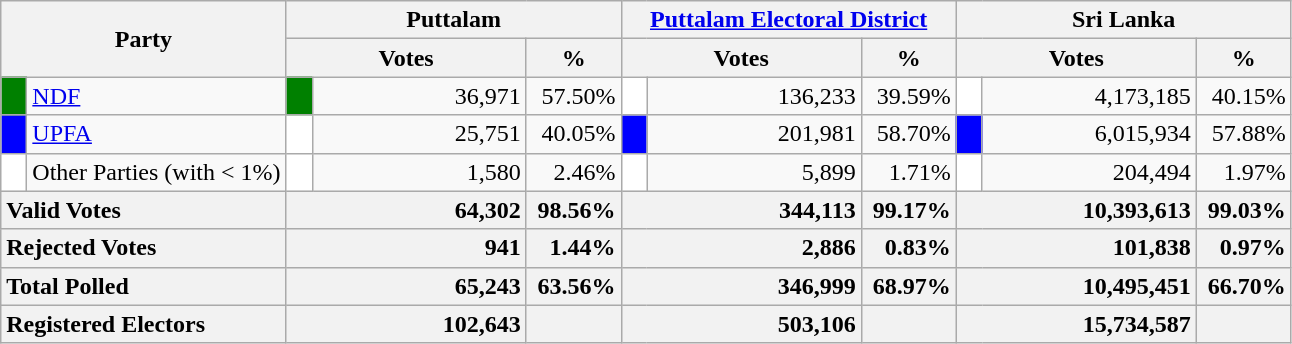<table class="wikitable">
<tr>
<th colspan="2" width="144px"rowspan="2">Party</th>
<th colspan="3" width="216px">Puttalam</th>
<th colspan="3" width="216px"><a href='#'>Puttalam Electoral District</a></th>
<th colspan="3" width="216px">Sri Lanka</th>
</tr>
<tr>
<th colspan="2" width="144px">Votes</th>
<th>%</th>
<th colspan="2" width="144px">Votes</th>
<th>%</th>
<th colspan="2" width="144px">Votes</th>
<th>%</th>
</tr>
<tr>
<td style="background-color:green;" width="10px"></td>
<td style="text-align:left;"><a href='#'>NDF</a></td>
<td style="background-color:green;" width="10px"></td>
<td style="text-align:right;">36,971</td>
<td style="text-align:right;">57.50%</td>
<td style="background-color:white;" width="10px"></td>
<td style="text-align:right;">136,233</td>
<td style="text-align:right;">39.59%</td>
<td style="background-color:white;" width="10px"></td>
<td style="text-align:right;">4,173,185</td>
<td style="text-align:right;">40.15%</td>
</tr>
<tr>
<td style="background-color:blue;" width="10px"></td>
<td style="text-align:left;"><a href='#'>UPFA</a></td>
<td style="background-color:white;" width="10px"></td>
<td style="text-align:right;">25,751</td>
<td style="text-align:right;">40.05%</td>
<td style="background-color:blue;" width="10px"></td>
<td style="text-align:right;">201,981</td>
<td style="text-align:right;">58.70%</td>
<td style="background-color:blue;" width="10px"></td>
<td style="text-align:right;">6,015,934</td>
<td style="text-align:right;">57.88%</td>
</tr>
<tr>
<td style="background-color:white;" width="10px"></td>
<td style="text-align:left;">Other Parties (with < 1%)</td>
<td style="background-color:white;" width="10px"></td>
<td style="text-align:right;">1,580</td>
<td style="text-align:right;">2.46%</td>
<td style="background-color:white;" width="10px"></td>
<td style="text-align:right;">5,899</td>
<td style="text-align:right;">1.71%</td>
<td style="background-color:white;" width="10px"></td>
<td style="text-align:right;">204,494</td>
<td style="text-align:right;">1.97%</td>
</tr>
<tr>
<th colspan="2" width="144px"style="text-align:left;">Valid Votes</th>
<th style="text-align:right;"colspan="2" width="144px">64,302</th>
<th style="text-align:right;">98.56%</th>
<th style="text-align:right;"colspan="2" width="144px">344,113</th>
<th style="text-align:right;">99.17%</th>
<th style="text-align:right;"colspan="2" width="144px">10,393,613</th>
<th style="text-align:right;">99.03%</th>
</tr>
<tr>
<th colspan="2" width="144px"style="text-align:left;">Rejected Votes</th>
<th style="text-align:right;"colspan="2" width="144px">941</th>
<th style="text-align:right;">1.44%</th>
<th style="text-align:right;"colspan="2" width="144px">2,886</th>
<th style="text-align:right;">0.83%</th>
<th style="text-align:right;"colspan="2" width="144px">101,838</th>
<th style="text-align:right;">0.97%</th>
</tr>
<tr>
<th colspan="2" width="144px"style="text-align:left;">Total Polled</th>
<th style="text-align:right;"colspan="2" width="144px">65,243</th>
<th style="text-align:right;">63.56%</th>
<th style="text-align:right;"colspan="2" width="144px">346,999</th>
<th style="text-align:right;">68.97%</th>
<th style="text-align:right;"colspan="2" width="144px">10,495,451</th>
<th style="text-align:right;">66.70%</th>
</tr>
<tr>
<th colspan="2" width="144px"style="text-align:left;">Registered Electors</th>
<th style="text-align:right;"colspan="2" width="144px">102,643</th>
<th></th>
<th style="text-align:right;"colspan="2" width="144px">503,106</th>
<th></th>
<th style="text-align:right;"colspan="2" width="144px">15,734,587</th>
<th></th>
</tr>
</table>
